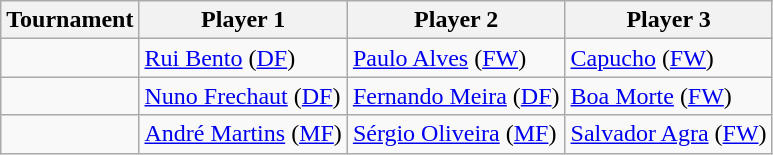<table class="wikitable">
<tr>
<th>Tournament</th>
<th>Player 1</th>
<th>Player 2</th>
<th>Player 3</th>
</tr>
<tr>
<td></td>
<td><a href='#'>Rui Bento</a> (<a href='#'>DF</a>)</td>
<td><a href='#'>Paulo Alves</a> (<a href='#'>FW</a>)</td>
<td><a href='#'>Capucho</a> (<a href='#'>FW</a>)</td>
</tr>
<tr>
<td></td>
<td><a href='#'>Nuno Frechaut</a> (<a href='#'>DF</a>)</td>
<td><a href='#'>Fernando Meira</a> (<a href='#'>DF</a>)</td>
<td><a href='#'>Boa Morte</a> (<a href='#'>FW</a>)</td>
</tr>
<tr>
<td></td>
<td><a href='#'>André Martins</a> (<a href='#'>MF</a>)</td>
<td><a href='#'>Sérgio Oliveira</a> (<a href='#'>MF</a>)</td>
<td><a href='#'>Salvador Agra</a> (<a href='#'>FW</a>)</td>
</tr>
</table>
